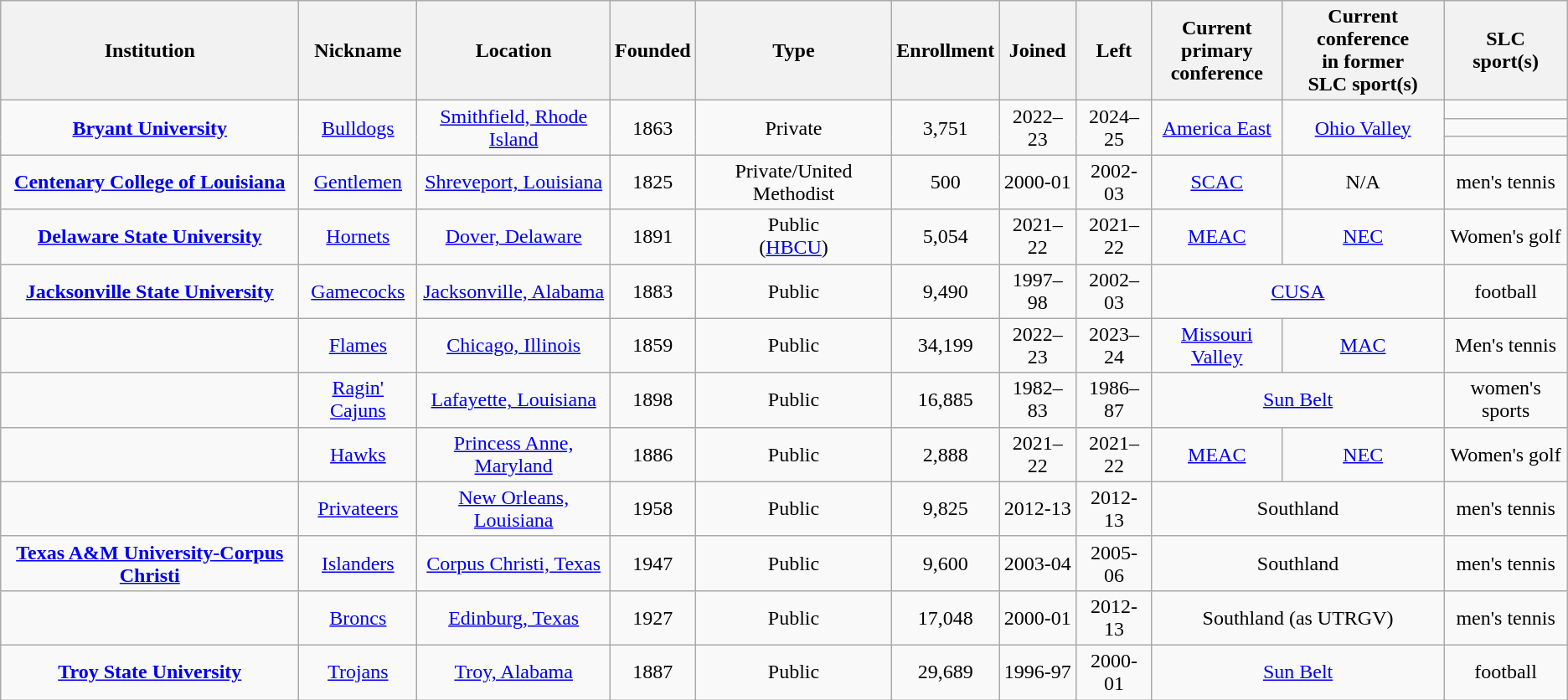<table class="wikitable sortable" style="text-align: center">
<tr>
<th>Institution</th>
<th>Nickname</th>
<th>Location</th>
<th>Founded</th>
<th>Type</th>
<th>Enrollment</th>
<th>Joined</th>
<th>Left</th>
<th>Current<br>primary<br>conference</th>
<th>Current conference<br>in former<br>SLC sport(s)</th>
<th>SLC<br>sport(s)</th>
</tr>
<tr>
<td rowspan=3><strong><a href='#'>Bryant University</a></strong></td>
<td rowspan=3><a href='#'>Bulldogs</a></td>
<td rowspan=3><a href='#'>Smithfield, Rhode Island</a></td>
<td rowspan=3>1863</td>
<td rowspan=3>Private</td>
<td rowspan=3>3,751</td>
<td rowspan=3>2022–23</td>
<td rowspan=3>2024–25</td>
<td rowspan=3><a href='#'>America East</a></td>
<td rowspan=3><a href='#'>Ohio Valley</a></td>
<td></td>
</tr>
<tr>
<td></td>
</tr>
<tr>
<td></td>
</tr>
<tr>
<td><strong><a href='#'>Centenary College of Louisiana</a></strong></td>
<td><a href='#'>Gentlemen</a></td>
<td><a href='#'>Shreveport, Louisiana</a></td>
<td>1825</td>
<td>Private/United Methodist</td>
<td>500</td>
<td>2000-01</td>
<td>2002-03</td>
<td><a href='#'>SCAC</a></td>
<td>N/A</td>
<td>men's tennis</td>
</tr>
<tr>
<td><strong><a href='#'>Delaware State University</a></strong></td>
<td><a href='#'>Hornets</a></td>
<td><a href='#'>Dover, Delaware</a></td>
<td>1891</td>
<td>Public<br>(<a href='#'>HBCU</a>)</td>
<td>5,054</td>
<td>2021–22</td>
<td>2021–22</td>
<td><a href='#'>MEAC</a></td>
<td><a href='#'>NEC</a></td>
<td>Women's golf</td>
</tr>
<tr>
<td><strong><a href='#'>Jacksonville State University</a></strong></td>
<td><a href='#'>Gamecocks</a></td>
<td><a href='#'>Jacksonville, Alabama</a></td>
<td>1883</td>
<td>Public</td>
<td>9,490</td>
<td>1997–98</td>
<td>2002–03</td>
<td colspan=2 align=center><a href='#'>CUSA</a></td>
<td>football</td>
</tr>
<tr>
<td></td>
<td><a href='#'>Flames</a></td>
<td><a href='#'>Chicago, Illinois</a></td>
<td>1859</td>
<td>Public</td>
<td>34,199</td>
<td>2022–23</td>
<td>2023–24</td>
<td><a href='#'>Missouri Valley</a></td>
<td><a href='#'>MAC</a></td>
<td>Men's tennis</td>
</tr>
<tr>
<td></td>
<td><a href='#'>Ragin' Cajuns</a></td>
<td><a href='#'>Lafayette, Louisiana</a></td>
<td>1898</td>
<td>Public</td>
<td>16,885</td>
<td>1982–83</td>
<td>1986–87</td>
<td colspan=2 align=center><a href='#'>Sun Belt</a></td>
<td>women's sports</td>
</tr>
<tr>
<td><strong></strong></td>
<td><a href='#'>Hawks</a></td>
<td><a href='#'>Princess Anne, Maryland</a></td>
<td>1886</td>
<td>Public</td>
<td>2,888</td>
<td>2021–22</td>
<td>2021–22</td>
<td><a href='#'>MEAC</a></td>
<td><a href='#'>NEC</a></td>
<td>Women's golf</td>
</tr>
<tr>
<td></td>
<td><a href='#'>Privateers</a></td>
<td><a href='#'>New Orleans, Louisiana</a></td>
<td>1958</td>
<td>Public</td>
<td>9,825</td>
<td>2012-13</td>
<td>2012-13</td>
<td colspan=2 align=center>Southland</td>
<td>men's tennis</td>
</tr>
<tr>
<td><strong><a href='#'>Texas A&M University-Corpus Christi</a></strong></td>
<td><a href='#'>Islanders</a></td>
<td><a href='#'>Corpus Christi, Texas</a></td>
<td>1947</td>
<td>Public</td>
<td>9,600</td>
<td>2003-04</td>
<td>2005-06</td>
<td colspan=2 align=center>Southland</td>
<td>men's tennis</td>
</tr>
<tr>
<td></td>
<td><a href='#'>Broncs</a></td>
<td><a href='#'>Edinburg, Texas</a></td>
<td>1927</td>
<td>Public</td>
<td>17,048</td>
<td>2000-01</td>
<td>2012-13</td>
<td colspan=2 align=center>Southland (as UTRGV)</td>
<td>men's tennis</td>
</tr>
<tr>
<td><strong><a href='#'>Troy State University</a></strong></td>
<td><a href='#'>Trojans</a></td>
<td><a href='#'>Troy, Alabama</a></td>
<td>1887</td>
<td>Public</td>
<td>29,689</td>
<td>1996-97</td>
<td>2000-01</td>
<td colspan=2 align=center><a href='#'>Sun Belt</a></td>
<td>football</td>
</tr>
</table>
